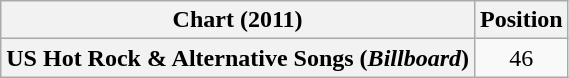<table class="wikitable plainrowheaders">
<tr>
<th>Chart (2011)</th>
<th>Position</th>
</tr>
<tr>
<th scope="row">US Hot Rock & Alternative Songs (<em>Billboard</em>)</th>
<td style="text-align:center">46</td>
</tr>
</table>
